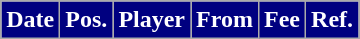<table class="wikitable plainrowheaders sortable">
<tr>
<th style="background:#000080; color:white;">Date</th>
<th style="background:#000080; color:white;">Pos.</th>
<th style="background:#000080; color:white;">Player</th>
<th style="background:#000080; color:white;">From</th>
<th style="background:#000080; color:white;">Fee</th>
<th style="background:#000080; color:white;">Ref.</th>
</tr>
</table>
